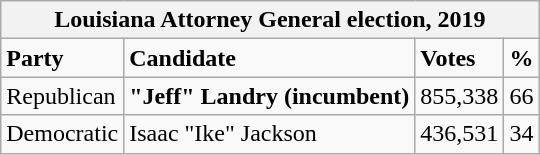<table class="wikitable">
<tr>
<th colspan="4">Louisiana Attorney General election, 2019</th>
</tr>
<tr>
<td><strong>Party</strong></td>
<td><strong>Candidate</strong></td>
<td><strong>Votes</strong></td>
<td><strong>%</strong></td>
</tr>
<tr>
<td>Republican</td>
<td><strong>"Jeff" Landry</strong> <strong>(incumbent)</strong></td>
<td>855,338</td>
<td>66</td>
</tr>
<tr>
<td>Democratic</td>
<td>Isaac "Ike" Jackson</td>
<td>436,531</td>
<td>34</td>
</tr>
</table>
